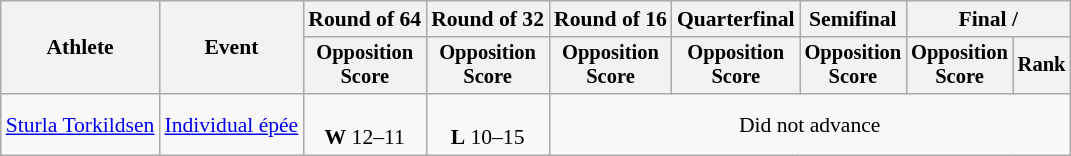<table class="wikitable" style="font-size:90%">
<tr>
<th rowspan="2">Athlete</th>
<th rowspan="2">Event</th>
<th>Round of 64</th>
<th>Round of 32</th>
<th>Round of 16</th>
<th>Quarterfinal</th>
<th>Semifinal</th>
<th colspan=2>Final / </th>
</tr>
<tr style="font-size:95%">
<th>Opposition <br> Score</th>
<th>Opposition <br> Score</th>
<th>Opposition <br> Score</th>
<th>Opposition <br> Score</th>
<th>Opposition <br> Score</th>
<th>Opposition <br> Score</th>
<th>Rank</th>
</tr>
<tr align=center>
<td align=left><a href='#'>Sturla Torkildsen</a></td>
<td align=left><a href='#'>Individual épée</a></td>
<td><br><strong>W</strong> 12–11</td>
<td><br><strong>L</strong> 10–15</td>
<td colspan=5>Did not advance</td>
</tr>
</table>
